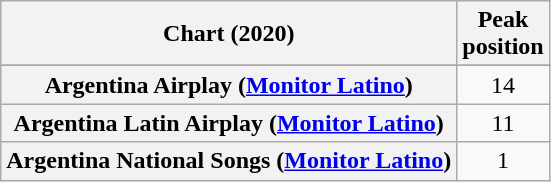<table class="wikitable sortable plainrowheaders" style="text-align:center">
<tr>
<th scope="col">Chart (2020)</th>
<th scope="col">Peak<br> position</th>
</tr>
<tr>
</tr>
<tr>
<th scope="row">Argentina Airplay (<a href='#'>Monitor Latino</a>)</th>
<td>14</td>
</tr>
<tr>
<th scope="row">Argentina Latin Airplay (<a href='#'>Monitor Latino</a>)</th>
<td>11</td>
</tr>
<tr>
<th scope="row">Argentina National Songs (<a href='#'>Monitor Latino</a>)</th>
<td>1</td>
</tr>
</table>
